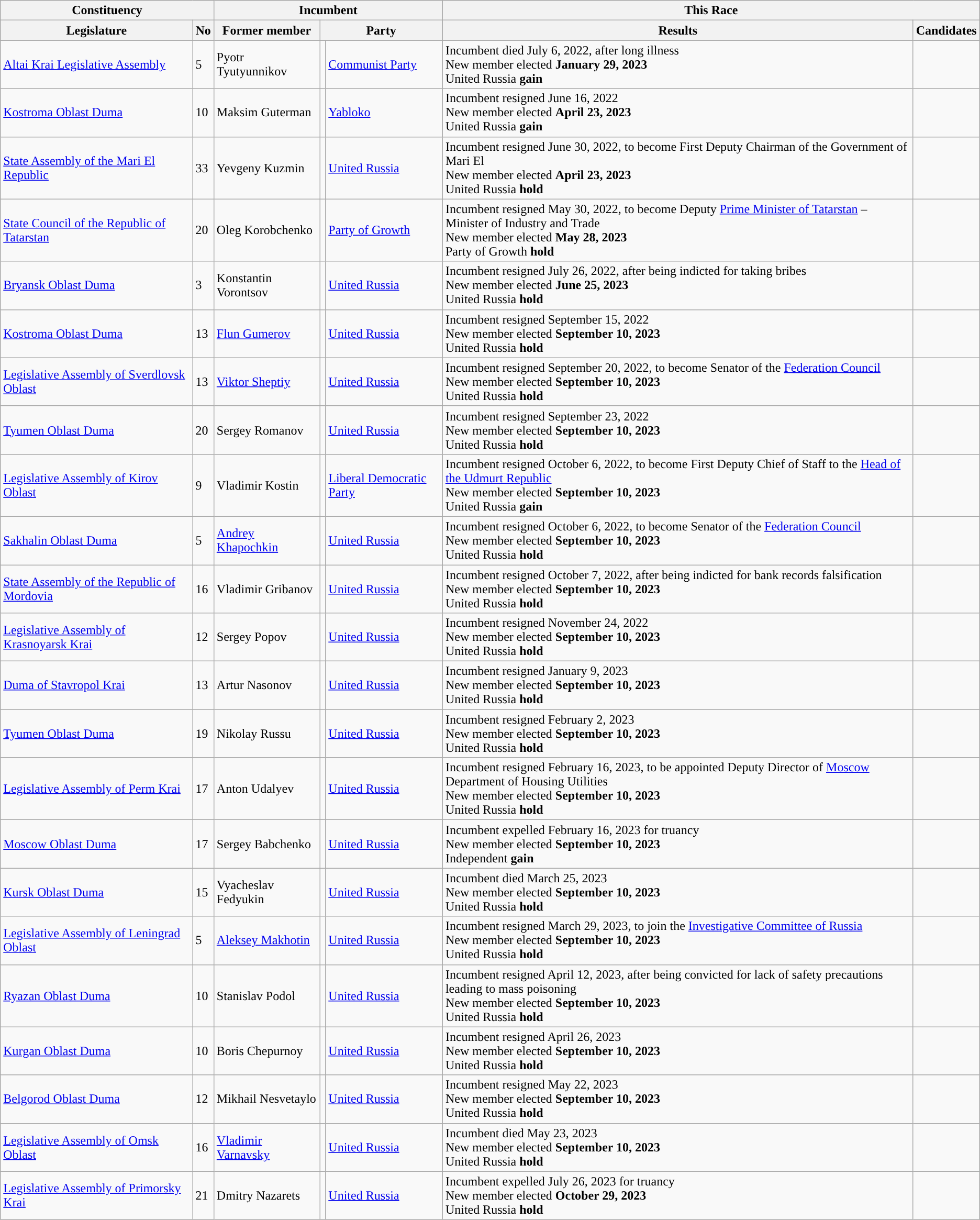<table class="wikitable">
<tr>
<th colspan=2>Constituency</th>
<th colspan=3>Incumbent</th>
<th colspan=2>This Race</th>
</tr>
<tr>
<th>Legislature</th>
<th>No</th>
<th>Former member</th>
<th colspan=2>Party</th>
<th>Results</th>
<th>Candidates</th>
</tr>
<tr>
<td><a href='#'>Altai Krai Legislative Assembly</a></td>
<td>5</td>
<td>Pyotr Tyutyunnikov</td>
<td style="background-color:"></td>
<td><a href='#'>Communist Party</a></td>
<td>Incumbent died July 6, 2022, after long illness<br>New member elected <strong>January 29, 2023</strong><br>United Russia <strong>gain</strong></td>
<td nowrap></td>
</tr>
<tr>
<td><a href='#'>Kostroma Oblast Duma</a></td>
<td>10</td>
<td>Maksim Guterman</td>
<td style="background-color:"></td>
<td><a href='#'>Yabloko</a></td>
<td>Incumbent resigned June 16, 2022<br>New member elected <strong>April 23, 2023</strong><br>United Russia <strong>gain</strong></td>
<td nowrap></td>
</tr>
<tr>
<td><a href='#'>State Assembly of the Mari El Republic</a></td>
<td>33</td>
<td>Yevgeny Kuzmin</td>
<td style="background-color:"></td>
<td><a href='#'>United Russia</a></td>
<td>Incumbent resigned June 30, 2022, to become First Deputy Chairman of the Government of Mari El<br>New member elected <strong>April 23, 2023</strong><br>United Russia <strong>hold</strong></td>
<td nowrap></td>
</tr>
<tr>
<td><a href='#'>State Council of the Republic of Tatarstan</a></td>
<td>20</td>
<td>Oleg Korobchenko</td>
<td style="background-color:"></td>
<td><a href='#'>Party of Growth</a></td>
<td>Incumbent resigned May 30, 2022, to become Deputy <a href='#'>Prime Minister of Tatarstan</a> – Minister of Industry and Trade<br>New member elected <strong>May 28, 2023</strong><br>Party of Growth <strong>hold</strong></td>
<td nowrap></td>
</tr>
<tr>
<td><a href='#'>Bryansk Oblast Duma</a></td>
<td>3</td>
<td>Konstantin Vorontsov</td>
<td style="background-color:"></td>
<td><a href='#'>United Russia</a></td>
<td>Incumbent resigned July 26, 2022, after being indicted for taking bribes<br>New member elected <strong>June 25, 2023</strong><br>United Russia <strong>hold</strong></td>
<td nowrap></td>
</tr>
<tr>
<td><a href='#'>Kostroma Oblast Duma</a></td>
<td>13</td>
<td><a href='#'>Flun Gumerov</a></td>
<td style="background-color:"></td>
<td><a href='#'>United Russia</a></td>
<td>Incumbent resigned September 15, 2022<br>New member elected <strong>September 10, 2023</strong><br> United Russia <strong>hold</strong></td>
<td nowrap></td>
</tr>
<tr>
<td><a href='#'>Legislative Assembly of Sverdlovsk Oblast</a></td>
<td>13</td>
<td><a href='#'>Viktor Sheptiy</a></td>
<td style="background-color:"></td>
<td><a href='#'>United Russia</a></td>
<td>Incumbent resigned September 20, 2022, to become Senator of the <a href='#'>Federation Council</a><br>New member elected <strong>September 10, 2023</strong><br>United Russia <strong>hold</strong></td>
<td nowrap></td>
</tr>
<tr>
<td><a href='#'>Tyumen Oblast Duma</a></td>
<td>20</td>
<td>Sergey Romanov</td>
<td style="background-color:"></td>
<td><a href='#'>United Russia</a></td>
<td>Incumbent resigned September 23, 2022<br>New member elected <strong>September 10, 2023</strong><br>United Russia <strong>hold</strong></td>
<td nowrap></td>
</tr>
<tr>
<td><a href='#'>Legislative Assembly of Kirov Oblast</a></td>
<td>9</td>
<td>Vladimir Kostin</td>
<td style="background-color:"></td>
<td><a href='#'>Liberal Democratic Party</a></td>
<td>Incumbent resigned October 6, 2022, to become First Deputy Chief of Staff to the <a href='#'>Head of the Udmurt Republic</a><br>New member elected <strong>September 10, 2023</strong><br>United Russia <strong>gain</strong></td>
<td nowrap></td>
</tr>
<tr>
<td><a href='#'>Sakhalin Oblast Duma</a></td>
<td>5</td>
<td><a href='#'>Andrey Khapochkin</a></td>
<td style="background-color:"></td>
<td><a href='#'>United Russia</a></td>
<td>Incumbent resigned October 6, 2022, to become Senator of the <a href='#'>Federation Council</a><br>New member elected <strong>September 10, 2023</strong><br>United Russia <strong>hold</strong></td>
<td nowrap></td>
</tr>
<tr>
<td><a href='#'>State Assembly of the Republic of Mordovia</a></td>
<td>16</td>
<td>Vladimir Gribanov</td>
<td style="background-color:"></td>
<td><a href='#'>United Russia</a></td>
<td>Incumbent resigned October 7, 2022, after being indicted for bank records falsification<br>New member elected <strong>September 10, 2023</strong><br>United Russia <strong>hold</strong></td>
<td nowrap></td>
</tr>
<tr>
<td><a href='#'>Legislative Assembly of Krasnoyarsk Krai</a></td>
<td>12</td>
<td>Sergey Popov</td>
<td style="background-color:"></td>
<td><a href='#'>United Russia</a></td>
<td>Incumbent resigned November 24, 2022<br>New member elected <strong>September 10, 2023</strong><br>United Russia <strong>hold</strong></td>
<td nowrap></td>
</tr>
<tr>
<td><a href='#'>Duma of Stavropol Krai</a></td>
<td>13</td>
<td>Artur Nasonov</td>
<td style="background-color:"></td>
<td><a href='#'>United Russia</a></td>
<td>Incumbent resigned January 9, 2023<br>New member elected <strong>September 10, 2023</strong><br>United Russia <strong>hold</strong></td>
<td nowrap></td>
</tr>
<tr>
<td><a href='#'>Tyumen Oblast Duma</a></td>
<td>19</td>
<td>Nikolay Russu</td>
<td style="background-color:"></td>
<td><a href='#'>United Russia</a></td>
<td>Incumbent resigned February 2, 2023<br>New member elected <strong>September 10, 2023</strong><br>United Russia <strong>hold</strong></td>
<td nowrap></td>
</tr>
<tr>
<td><a href='#'>Legislative Assembly of Perm Krai</a></td>
<td>17</td>
<td>Anton Udalyev</td>
<td style="background-color:"></td>
<td><a href='#'>United Russia</a></td>
<td>Incumbent resigned February 16, 2023, to be appointed Deputy Director of <a href='#'>Moscow</a> Department of Housing Utilities<br>New member elected <strong>September 10, 2023</strong><br>United Russia <strong>hold</strong></td>
<td nowrap></td>
</tr>
<tr>
<td><a href='#'>Moscow Oblast Duma</a></td>
<td>17</td>
<td>Sergey Babchenko</td>
<td style="background-color:"></td>
<td><a href='#'>United Russia</a></td>
<td>Incumbent expelled February 16, 2023 for truancy<br>New member elected <strong>September 10, 2023</strong><br> Independent <strong>gain</strong></td>
<td nowrap></td>
</tr>
<tr>
<td><a href='#'>Kursk Oblast Duma</a></td>
<td>15</td>
<td>Vyacheslav Fedyukin</td>
<td style="background-color:"></td>
<td><a href='#'>United Russia</a></td>
<td>Incumbent died March 25, 2023<br>New member elected <strong>September 10, 2023</strong><br>United Russia <strong>hold</strong></td>
<td nowrap></td>
</tr>
<tr>
<td><a href='#'>Legislative Assembly of Leningrad Oblast</a></td>
<td>5</td>
<td><a href='#'>Aleksey Makhotin</a></td>
<td style="background-color:"></td>
<td><a href='#'>United Russia</a></td>
<td>Incumbent resigned March 29, 2023, to join the <a href='#'>Investigative Committee of Russia</a><br>New member elected <strong>September 10, 2023</strong><br>United Russia <strong>hold</strong></td>
<td nowrap></td>
</tr>
<tr>
<td><a href='#'>Ryazan Oblast Duma</a></td>
<td>10</td>
<td>Stanislav Podol</td>
<td style="background-color:"></td>
<td><a href='#'>United Russia</a></td>
<td>Incumbent resigned April 12, 2023, after being convicted for lack of safety precautions leading to mass poisoning<br>New member elected <strong>September 10, 2023</strong><br>United Russia <strong>hold</strong></td>
<td nowrap></td>
</tr>
<tr>
<td><a href='#'>Kurgan Oblast Duma</a></td>
<td>10</td>
<td>Boris Chepurnoy</td>
<td style="background-color:"></td>
<td><a href='#'>United Russia</a></td>
<td>Incumbent resigned April 26, 2023<br>New member elected <strong>September 10, 2023</strong><br>United Russia <strong>hold</strong></td>
<td nowrap></td>
</tr>
<tr>
<td><a href='#'>Belgorod Oblast Duma</a></td>
<td>12</td>
<td>Mikhail Nesvetaylo</td>
<td style="background-color:"></td>
<td><a href='#'>United Russia</a></td>
<td>Incumbent resigned May 22, 2023<br>New member elected <strong>September 10, 2023</strong><br>United Russia <strong>hold</strong></td>
<td nowrap></td>
</tr>
<tr>
<td><a href='#'>Legislative Assembly of Omsk Oblast</a></td>
<td>16</td>
<td><a href='#'>Vladimir Varnavsky</a></td>
<td style="background-color:"></td>
<td><a href='#'>United Russia</a></td>
<td>Incumbent died May 23, 2023<br>New member elected <strong>September 10, 2023</strong><br>United Russia <strong>hold</strong></td>
<td nowrap></td>
</tr>
<tr>
<td><a href='#'>Legislative Assembly of Primorsky Krai</a></td>
<td>21</td>
<td>Dmitry Nazarets</td>
<td style="background-color:"></td>
<td><a href='#'>United Russia</a></td>
<td>Incumbent expelled July 26, 2023 for truancy<br>New member elected <strong>October 29, 2023</strong><br>United Russia <strong>hold</strong></td>
<td nowrap></td>
</tr>
</table>
